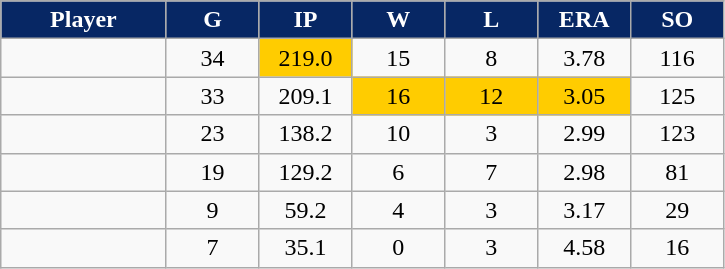<table class="wikitable sortable">
<tr>
<th style="background:#072764;color:white;" width="16%">Player</th>
<th style="background:#072764;color:white;" width="9%">G</th>
<th style="background:#072764;color:white;" width="9%">IP</th>
<th style="background:#072764;color:white;" width="9%">W</th>
<th style="background:#072764;color:white;" width="9%">L</th>
<th style="background:#072764;color:white;" width="9%">ERA</th>
<th style="background:#072764;color:white;" width="9%">SO</th>
</tr>
<tr align="center">
<td></td>
<td>34</td>
<td bgcolor="#FFCC00">219.0</td>
<td>15</td>
<td>8</td>
<td>3.78</td>
<td>116</td>
</tr>
<tr align="center">
<td></td>
<td>33</td>
<td>209.1</td>
<td bgcolor="#FFCC00">16</td>
<td bgcolor="#FFCC00">12</td>
<td bgcolor="#FFCC00">3.05</td>
<td>125</td>
</tr>
<tr align="center">
<td></td>
<td>23</td>
<td>138.2</td>
<td>10</td>
<td>3</td>
<td>2.99</td>
<td>123</td>
</tr>
<tr align="center">
<td></td>
<td>19</td>
<td>129.2</td>
<td>6</td>
<td>7</td>
<td>2.98</td>
<td>81</td>
</tr>
<tr align="center">
<td></td>
<td>9</td>
<td>59.2</td>
<td>4</td>
<td>3</td>
<td>3.17</td>
<td>29</td>
</tr>
<tr align="center">
<td></td>
<td>7</td>
<td>35.1</td>
<td>0</td>
<td>3</td>
<td>4.58</td>
<td>16</td>
</tr>
</table>
